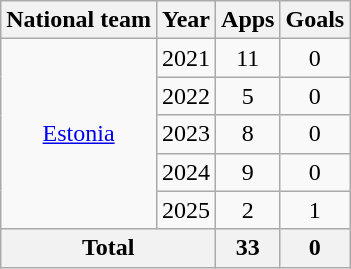<table class="wikitable" style="text-align:center">
<tr>
<th>National team</th>
<th>Year</th>
<th>Apps</th>
<th>Goals</th>
</tr>
<tr>
<td rowspan=5><a href='#'>Estonia</a></td>
<td>2021</td>
<td>11</td>
<td>0</td>
</tr>
<tr>
<td>2022</td>
<td>5</td>
<td>0</td>
</tr>
<tr>
<td>2023</td>
<td>8</td>
<td>0</td>
</tr>
<tr>
<td>2024</td>
<td>9</td>
<td>0</td>
</tr>
<tr>
<td>2025</td>
<td>2</td>
<td>1</td>
</tr>
<tr>
<th colspan="2">Total</th>
<th>33</th>
<th>0</th>
</tr>
</table>
